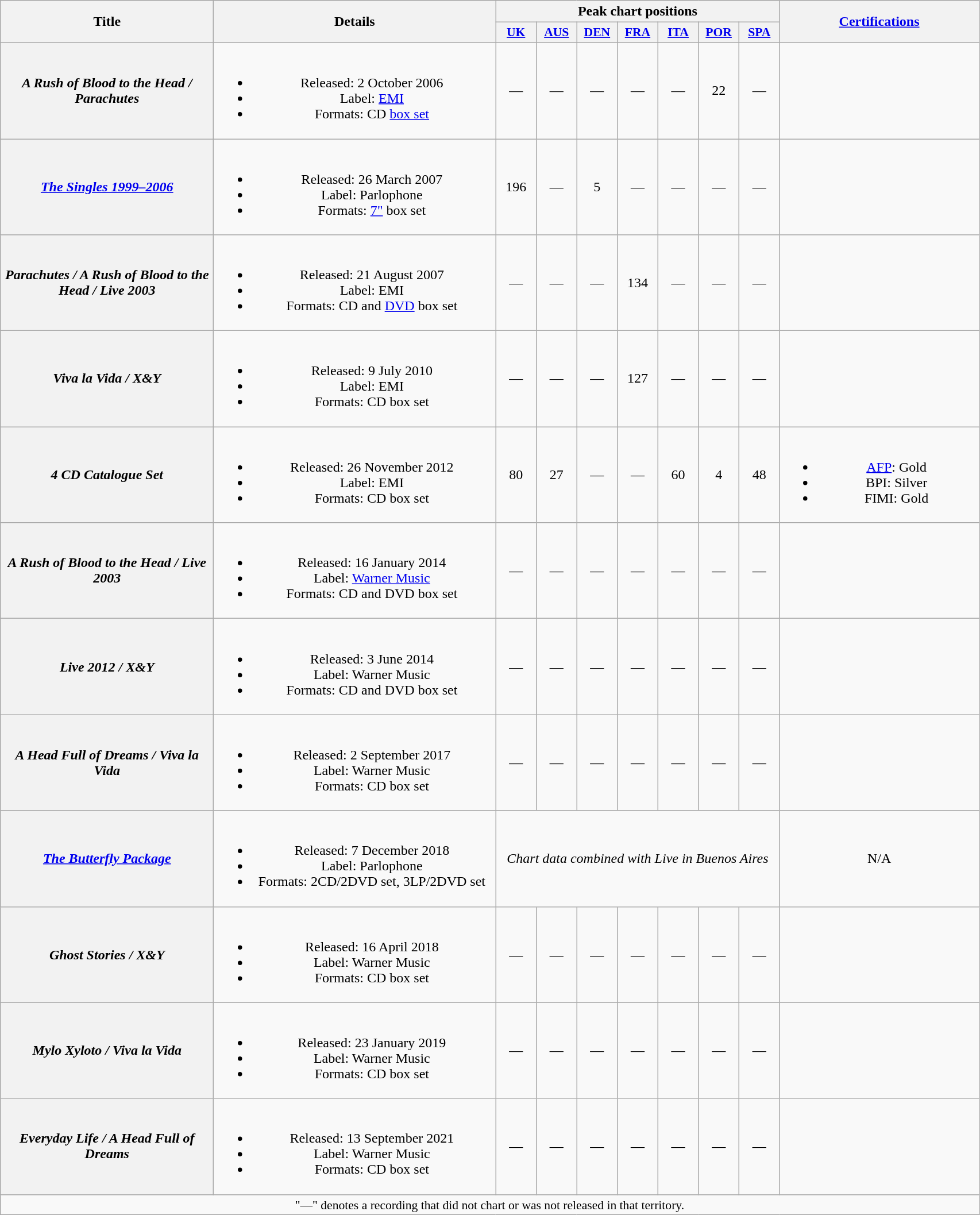<table class="wikitable plainrowheaders" style="text-align:center;">
<tr>
<th scope="col" rowspan="2" style="width:15em;">Title</th>
<th scope="col" rowspan="2" style="width:20em;">Details</th>
<th scope="col" colspan="7">Peak chart positions</th>
<th scope="col" rowspan="2" style="width:14em;"><a href='#'>Certifications</a></th>
</tr>
<tr>
<th scope="col" style="width:2.8em; font-size:90%;"><a href='#'>UK</a><br></th>
<th scope="col" style="width:2.8em; font-size:90%;"><a href='#'>AUS</a><br></th>
<th scope="col" style="width:2.8em; font-size:90%;"><a href='#'>DEN</a><br></th>
<th scope="col" style="width:2.8em; font-size:90%;"><a href='#'>FRA</a><br></th>
<th scope="col" style="width:2.8em; font-size:90%;"><a href='#'>ITA</a><br></th>
<th scope="col" style="width:2.8em; font-size:90%;"><a href='#'>POR</a><br></th>
<th scope="col" style="width:2.8em; font-size:90%;"><a href='#'>SPA</a><br></th>
</tr>
<tr>
<th scope="row"><em>A Rush of Blood to the Head / Parachutes</em></th>
<td><br><ul><li>Released: 2 October 2006</li><li>Label: <a href='#'>EMI</a></li><li>Formats: CD <a href='#'>box set</a></li></ul></td>
<td>—</td>
<td>—</td>
<td>—</td>
<td>—</td>
<td>—</td>
<td>22</td>
<td>—</td>
<td></td>
</tr>
<tr>
<th scope="row"><em><a href='#'>The Singles 1999–2006</a></em></th>
<td><br><ul><li>Released: 26 March 2007</li><li>Label: Parlophone</li><li>Formats: <a href='#'>7"</a> box set</li></ul></td>
<td>196</td>
<td>—</td>
<td>5</td>
<td>—</td>
<td>—</td>
<td>—</td>
<td>—</td>
<td></td>
</tr>
<tr>
<th scope="row"><em>Parachutes / A Rush of Blood to the Head / Live 2003</em></th>
<td><br><ul><li>Released: 21 August 2007</li><li>Label: EMI</li><li>Formats: CD and <a href='#'>DVD</a> box set</li></ul></td>
<td>—</td>
<td>—</td>
<td>—</td>
<td>134</td>
<td>—</td>
<td>—</td>
<td>—</td>
<td></td>
</tr>
<tr>
<th scope="row"><em>Viva la Vida / X&Y</em></th>
<td><br><ul><li>Released: 9 July 2010</li><li>Label: EMI</li><li>Formats: CD box set</li></ul></td>
<td>—</td>
<td>—</td>
<td>—</td>
<td>127</td>
<td>—</td>
<td>—</td>
<td>—</td>
<td></td>
</tr>
<tr>
<th scope="row"><em>4 CD Catalogue Set</em></th>
<td><br><ul><li>Released: 26 November 2012</li><li>Label: EMI</li><li>Formats: CD box set</li></ul></td>
<td>80</td>
<td>27</td>
<td>—</td>
<td>—</td>
<td>60</td>
<td>4</td>
<td>48</td>
<td><br><ul><li><a href='#'>AFP</a>: Gold</li><li>BPI: Silver</li><li>FIMI: Gold</li></ul></td>
</tr>
<tr>
<th scope="row"><em>A Rush of Blood to the Head / Live 2003</em></th>
<td><br><ul><li>Released: 16 January 2014</li><li>Label: <a href='#'>Warner Music</a></li><li>Formats: CD and DVD box set</li></ul></td>
<td>—</td>
<td>—</td>
<td>—</td>
<td>—</td>
<td>—</td>
<td>—</td>
<td>—</td>
<td></td>
</tr>
<tr>
<th scope="row"><em>Live 2012 / X&Y</em></th>
<td><br><ul><li>Released: 3 June 2014</li><li>Label: Warner Music</li><li>Formats: CD and DVD box set</li></ul></td>
<td>—</td>
<td>—</td>
<td>—</td>
<td>—</td>
<td>—</td>
<td>—</td>
<td>—</td>
<td></td>
</tr>
<tr>
<th scope="row"><em>A Head Full of Dreams / Viva la Vida</em></th>
<td><br><ul><li>Released: 2 September 2017</li><li>Label: Warner Music</li><li>Formats: CD box set</li></ul></td>
<td>—</td>
<td>—</td>
<td>—</td>
<td>—</td>
<td>—</td>
<td>—</td>
<td>—</td>
<td></td>
</tr>
<tr>
<th scope="row"><em><a href='#'>The Butterfly Package</a></em></th>
<td><br><ul><li>Released: 7 December 2018</li><li>Label: Parlophone</li><li>Formats: 2CD/2DVD set, 3LP/2DVD set</li></ul></td>
<td colspan="7"><em>Chart data combined with Live in Buenos Aires</em></td>
<td>N/A</td>
</tr>
<tr>
<th scope="row"><em>Ghost Stories / X&Y</em></th>
<td><br><ul><li>Released: 16 April 2018</li><li>Label: Warner Music</li><li>Formats: CD box set</li></ul></td>
<td>—</td>
<td>—</td>
<td>—</td>
<td>—</td>
<td>—</td>
<td>—</td>
<td>—</td>
<td></td>
</tr>
<tr>
<th scope="row"><em>Mylo Xyloto / Viva la Vida</em></th>
<td><br><ul><li>Released: 23 January 2019</li><li>Label: Warner Music</li><li>Formats: CD box set</li></ul></td>
<td>—</td>
<td>—</td>
<td>—</td>
<td>—</td>
<td>—</td>
<td>—</td>
<td>—</td>
<td></td>
</tr>
<tr>
<th scope="row"><em>Everyday Life / A Head Full of Dreams</em></th>
<td><br><ul><li>Released: 13 September 2021</li><li>Label: Warner Music</li><li>Formats: CD box set</li></ul></td>
<td>—</td>
<td>—</td>
<td>—</td>
<td>—</td>
<td>—</td>
<td>—</td>
<td>—</td>
<td></td>
</tr>
<tr>
<td colspan="10" style="font-size:90%">"—" denotes a recording that did not chart or was not released in that territory.</td>
</tr>
</table>
